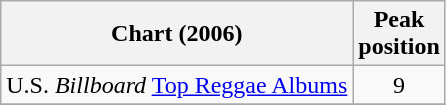<table class="wikitable sortable">
<tr>
<th align="left">Chart (2006)</th>
<th align="center">Peak<br>position</th>
</tr>
<tr>
<td align="left">U.S. <em>Billboard</em> <a href='#'>Top Reggae Albums</a></td>
<td align="center">9</td>
</tr>
<tr>
</tr>
</table>
